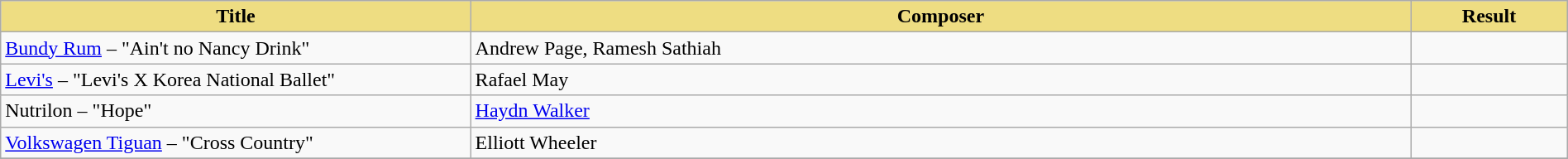<table class="wikitable" width=100%>
<tr>
<th style="width:30%;background:#EEDD82;">Title</th>
<th style="width:60%;background:#EEDD82;">Composer</th>
<th style="width:10%;background:#EEDD82;">Result<br></th>
</tr>
<tr>
<td><a href='#'>Bundy Rum</a> – "Ain't no Nancy Drink"</td>
<td>Andrew Page, Ramesh Sathiah</td>
<td></td>
</tr>
<tr>
<td><a href='#'>Levi's</a> – "Levi's X Korea National Ballet"</td>
<td>Rafael May</td>
<td></td>
</tr>
<tr>
<td>Nutrilon – "Hope"</td>
<td><a href='#'>Haydn Walker</a></td>
<td></td>
</tr>
<tr>
<td><a href='#'>Volkswagen Tiguan</a> – "Cross Country"</td>
<td>Elliott Wheeler</td>
<td></td>
</tr>
<tr>
</tr>
</table>
